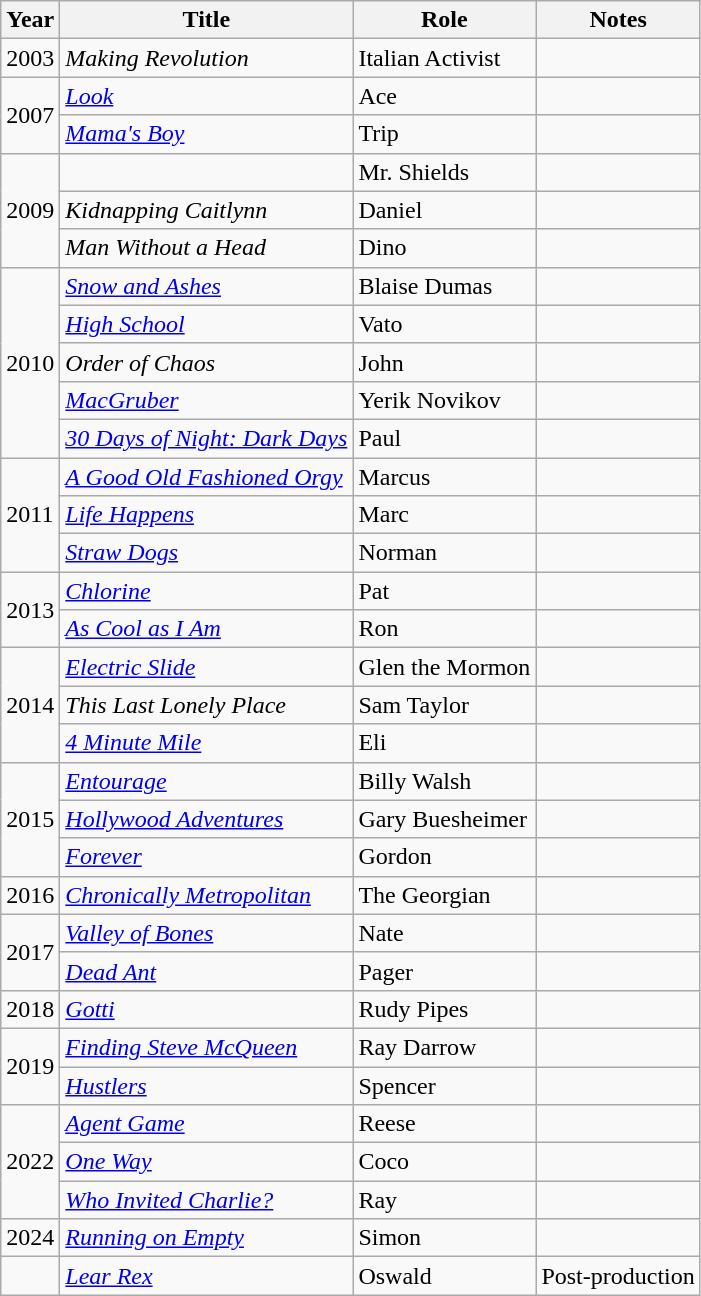<table class="wikitable sortable">
<tr>
<th>Year</th>
<th>Title</th>
<th>Role</th>
<th>Notes</th>
</tr>
<tr>
<td>2003</td>
<td><em>Making Revolution</em></td>
<td>Italian Activist</td>
<td></td>
</tr>
<tr>
<td rowspan=2>2007</td>
<td><em><a href='#'>Look</a></em></td>
<td>Ace</td>
<td></td>
</tr>
<tr>
<td><em><a href='#'>Mama's Boy</a></em></td>
<td>Trip</td>
<td></td>
</tr>
<tr>
<td rowspan=3>2009</td>
<td></td>
<td>Mr. Shields</td>
<td></td>
</tr>
<tr>
<td><em>Kidnapping Caitlynn</em></td>
<td>Daniel</td>
<td></td>
</tr>
<tr>
<td><em>Man Without a Head</em></td>
<td>Dino</td>
<td></td>
</tr>
<tr>
<td rowspan=5>2010</td>
<td><em><a href='#'>Snow and Ashes</a></em></td>
<td>Blaise Dumas</td>
<td></td>
</tr>
<tr>
<td><em><a href='#'>High School</a></em></td>
<td>Vato</td>
<td></td>
</tr>
<tr>
<td><em>Order of Chaos</em></td>
<td>John</td>
<td></td>
</tr>
<tr>
<td><em><a href='#'>MacGruber</a></em></td>
<td>Yerik Novikov</td>
<td></td>
</tr>
<tr>
<td><em><a href='#'>30 Days of Night: Dark Days</a></em></td>
<td>Paul</td>
<td></td>
</tr>
<tr>
<td rowspan=3>2011</td>
<td><em><a href='#'>A Good Old Fashioned Orgy</a></em></td>
<td>Marcus</td>
<td></td>
</tr>
<tr>
<td><em><a href='#'>Life Happens</a></em></td>
<td>Marc</td>
<td></td>
</tr>
<tr>
<td><em><a href='#'>Straw Dogs</a></em></td>
<td>Norman</td>
<td></td>
</tr>
<tr>
<td rowspan=2>2013</td>
<td><em><a href='#'>Chlorine</a></em></td>
<td>Pat</td>
<td></td>
</tr>
<tr>
<td><em><a href='#'>As Cool as I Am</a></em></td>
<td>Ron</td>
<td></td>
</tr>
<tr>
<td rowspan=3>2014</td>
<td><em><a href='#'>Electric Slide</a></em></td>
<td>Glen the Mormon</td>
<td></td>
</tr>
<tr>
<td><em>This Last Lonely Place</em></td>
<td>Sam Taylor</td>
<td></td>
</tr>
<tr>
<td><em><a href='#'>4 Minute Mile</a></em></td>
<td>Eli</td>
<td></td>
</tr>
<tr>
<td rowspan=3>2015</td>
<td><em><a href='#'>Entourage</a></em></td>
<td>Billy Walsh</td>
<td></td>
</tr>
<tr>
<td><em><a href='#'>Hollywood Adventures</a></em></td>
<td>Gary Buesheimer</td>
<td></td>
</tr>
<tr>
<td><em><a href='#'>Forever</a></em></td>
<td>Gordon</td>
<td></td>
</tr>
<tr>
<td>2016</td>
<td><em><a href='#'>Chronically Metropolitan</a></em></td>
<td>The Georgian</td>
<td></td>
</tr>
<tr>
<td rowspan=2>2017</td>
<td><em><a href='#'>Valley of Bones</a></em></td>
<td>Nate</td>
<td></td>
</tr>
<tr>
<td><em><a href='#'>Dead Ant</a></em></td>
<td>Pager</td>
<td></td>
</tr>
<tr>
<td>2018</td>
<td><em><a href='#'>Gotti</a></em></td>
<td>Rudy Pipes</td>
<td></td>
</tr>
<tr>
<td rowspan=2>2019</td>
<td><em><a href='#'>Finding Steve McQueen</a></em></td>
<td>Ray Darrow</td>
<td></td>
</tr>
<tr>
<td><em><a href='#'>Hustlers</a></em></td>
<td>Spencer</td>
<td></td>
</tr>
<tr>
<td rowspan=3>2022</td>
<td><em><a href='#'>Agent Game</a></em></td>
<td>Reese</td>
<td></td>
</tr>
<tr>
<td><em><a href='#'>One Way</a></em></td>
<td>Coco</td>
<td></td>
</tr>
<tr>
<td><em><a href='#'>Who Invited Charlie?</a></em></td>
<td>Ray</td>
<td></td>
</tr>
<tr>
<td>2024</td>
<td><em><a href='#'>Running on Empty</a></em></td>
<td>Simon</td>
<td></td>
</tr>
<tr>
<td></td>
<td><em><a href='#'>Lear Rex</a></em></td>
<td>Oswald</td>
<td>Post-production</td>
</tr>
</table>
